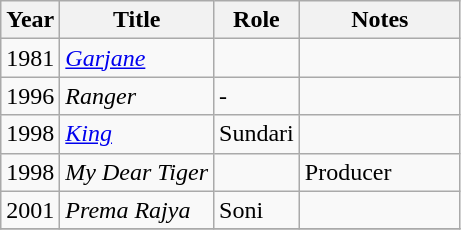<table class="wikitable sortable">
<tr>
<th>Year</th>
<th>Title</th>
<th>Role</th>
<th class="unsortable" style="width: 100px;">Notes</th>
</tr>
<tr>
<td>1981</td>
<td><em><a href='#'>Garjane</a></em></td>
<td></td>
<td></td>
</tr>
<tr>
<td>1996</td>
<td><em>Ranger</em></td>
<td>-</td>
<td></td>
</tr>
<tr>
<td>1998</td>
<td><em><a href='#'>King</a></em></td>
<td>Sundari</td>
<td></td>
</tr>
<tr>
<td>1998</td>
<td><em>My Dear Tiger </em></td>
<td></td>
<td>Producer</td>
</tr>
<tr>
<td>2001</td>
<td><em>Prema Rajya</em></td>
<td>Soni</td>
<td></td>
</tr>
<tr>
</tr>
</table>
